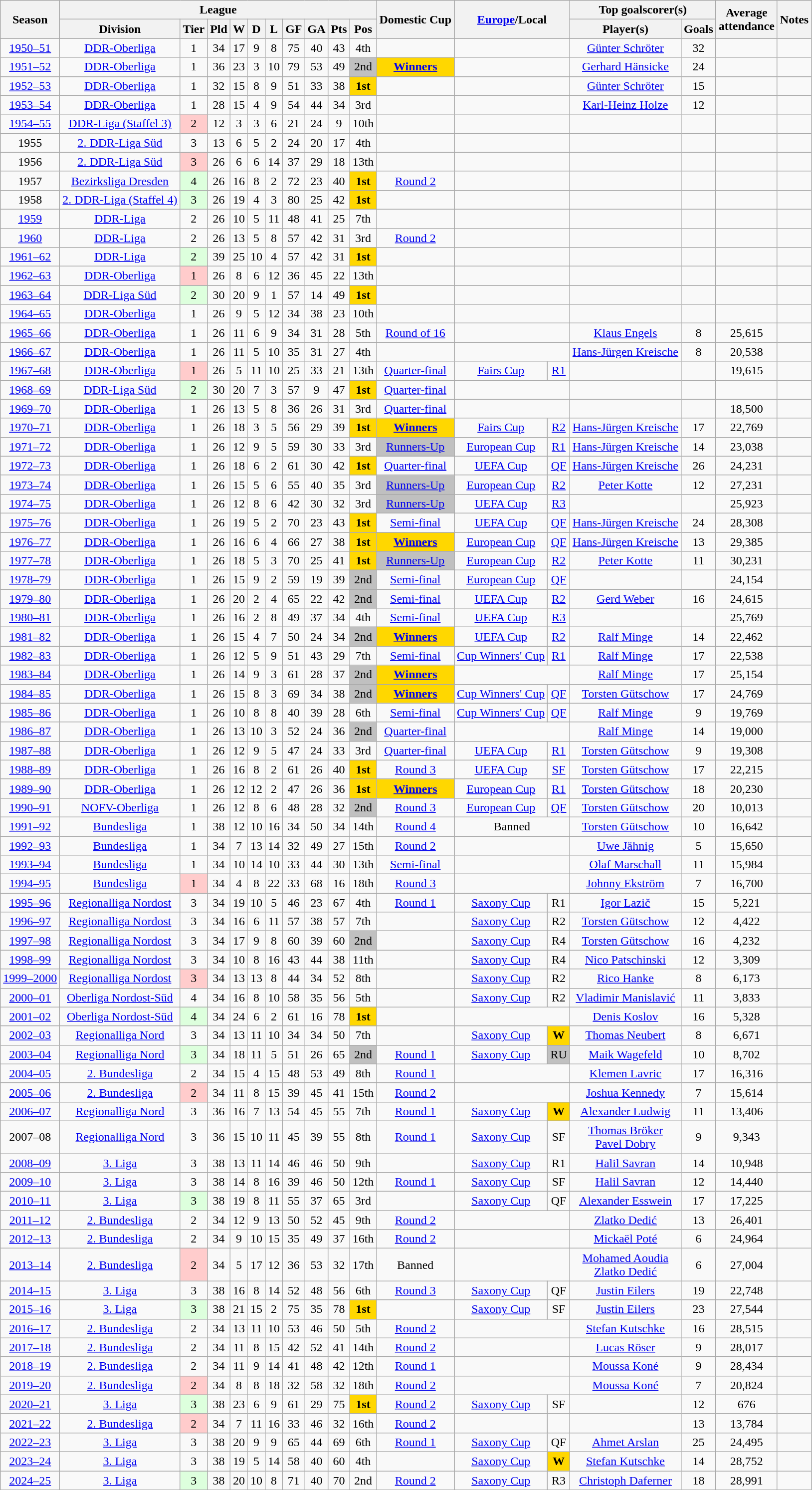<table class="wikitable" style="text-align: center">
<tr>
<th rowspan=2>Season</th>
<th colspan=10>League</th>
<th rowspan=2>Domestic Cup</th>
<th rowspan=2 colspan=2><a href='#'>Europe</a>/Local</th>
<th colspan=2>Top goalscorer(s)</th>
<th rowspan=2>Average<br>attendance</th>
<th rowspan=2>Notes</th>
</tr>
<tr>
<th>Division</th>
<th>Tier</th>
<th>Pld</th>
<th>W</th>
<th>D</th>
<th>L</th>
<th>GF</th>
<th>GA</th>
<th>Pts</th>
<th>Pos</th>
<th>Player(s)</th>
<th>Goals</th>
</tr>
<tr>
<td><a href='#'>1950–51</a></td>
<td><a href='#'>DDR-Oberliga</a></td>
<td>1</td>
<td>34</td>
<td>17</td>
<td>9</td>
<td>8</td>
<td>75</td>
<td>40</td>
<td>43</td>
<td>4th</td>
<td></td>
<td colspan=2></td>
<td><a href='#'>Günter Schröter</a></td>
<td>32</td>
<td></td>
<td></td>
</tr>
<tr>
<td><a href='#'>1951–52</a></td>
<td><a href='#'>DDR-Oberliga</a></td>
<td>1</td>
<td>36</td>
<td>23</td>
<td>3</td>
<td>10</td>
<td>79</td>
<td>53</td>
<td>49</td>
<td bgcolor=silver>2nd</td>
<td bgcolor=gold><strong><a href='#'>Winners</a></strong></td>
<td colspan=2></td>
<td><a href='#'>Gerhard Hänsicke</a></td>
<td>24</td>
<td></td>
<td></td>
</tr>
<tr>
<td><a href='#'>1952–53</a></td>
<td><a href='#'>DDR-Oberliga</a></td>
<td>1</td>
<td>32</td>
<td>15</td>
<td>8</td>
<td>9</td>
<td>51</td>
<td>33</td>
<td>38</td>
<td bgcolor=gold><strong>1st</strong></td>
<td></td>
<td colspan=2></td>
<td><a href='#'>Günter Schröter</a></td>
<td>15</td>
<td></td>
<td></td>
</tr>
<tr>
<td><a href='#'>1953–54</a></td>
<td><a href='#'>DDR-Oberliga</a></td>
<td>1</td>
<td>28</td>
<td>15</td>
<td>4</td>
<td>9</td>
<td>54</td>
<td>44</td>
<td>34</td>
<td>3rd</td>
<td></td>
<td colspan=2></td>
<td><a href='#'>Karl-Heinz Holze</a></td>
<td>12</td>
<td></td>
<td></td>
</tr>
<tr>
<td><a href='#'>1954–55</a></td>
<td><a href='#'>DDR-Liga (Staffel 3)</a></td>
<td bgcolor="#FFCCCC">2</td>
<td>12</td>
<td>3</td>
<td>3</td>
<td>6</td>
<td>21</td>
<td>24</td>
<td>9</td>
<td>10th</td>
<td></td>
<td colspan=2></td>
<td></td>
<td></td>
<td></td>
<td></td>
</tr>
<tr>
<td>1955</td>
<td><a href='#'>2. DDR-Liga Süd</a></td>
<td>3</td>
<td>13</td>
<td>6</td>
<td>5</td>
<td>2</td>
<td>24</td>
<td>20</td>
<td>17</td>
<td>4th</td>
<td></td>
<td colspan=2></td>
<td></td>
<td></td>
<td></td>
<td></td>
</tr>
<tr>
<td>1956</td>
<td><a href='#'>2. DDR-Liga Süd</a></td>
<td bgcolor="#FFCCCC">3</td>
<td>26</td>
<td>6</td>
<td>6</td>
<td>14</td>
<td>37</td>
<td>29</td>
<td>18</td>
<td>13th</td>
<td></td>
<td colspan=2></td>
<td></td>
<td></td>
<td></td>
<td></td>
</tr>
<tr>
<td>1957</td>
<td><a href='#'>Bezirksliga Dresden</a></td>
<td bgcolor="#DDFFDD">4</td>
<td>26</td>
<td>16</td>
<td>8</td>
<td>2</td>
<td>72</td>
<td>23</td>
<td>40</td>
<td bgcolor=gold><strong>1st</strong></td>
<td><a href='#'>Round 2</a></td>
<td colspan=2></td>
<td></td>
<td></td>
<td></td>
<td></td>
</tr>
<tr>
<td>1958</td>
<td><a href='#'>2. DDR-Liga (Staffel 4)</a></td>
<td bgcolor="#DDFFDD">3</td>
<td>26</td>
<td>19</td>
<td>4</td>
<td>3</td>
<td>80</td>
<td>25</td>
<td>42</td>
<td bgcolor=gold><strong>1st</strong></td>
<td></td>
<td colspan=2></td>
<td></td>
<td></td>
<td></td>
<td></td>
</tr>
<tr>
<td><a href='#'>1959</a></td>
<td><a href='#'>DDR-Liga</a></td>
<td>2</td>
<td>26</td>
<td>10</td>
<td>5</td>
<td>11</td>
<td>48</td>
<td>41</td>
<td>25</td>
<td>7th</td>
<td></td>
<td colspan=2></td>
<td></td>
<td></td>
<td></td>
<td></td>
</tr>
<tr>
<td><a href='#'>1960</a></td>
<td><a href='#'>DDR-Liga</a></td>
<td>2</td>
<td>26</td>
<td>13</td>
<td>5</td>
<td>8</td>
<td>57</td>
<td>42</td>
<td>31</td>
<td>3rd</td>
<td><a href='#'>Round 2</a></td>
<td colspan=2></td>
<td></td>
<td></td>
<td></td>
<td></td>
</tr>
<tr>
<td><a href='#'>1961–62</a></td>
<td><a href='#'>DDR-Liga</a></td>
<td bgcolor="#DDFFDD">2</td>
<td>39</td>
<td>25</td>
<td>10</td>
<td>4</td>
<td>57</td>
<td>42</td>
<td>31</td>
<td bgcolor=gold><strong>1st</strong></td>
<td></td>
<td colspan=2></td>
<td></td>
<td></td>
<td></td>
<td></td>
</tr>
<tr>
<td><a href='#'>1962–63</a></td>
<td><a href='#'>DDR-Oberliga</a></td>
<td bgcolor="#FFCCCC">1</td>
<td>26</td>
<td>8</td>
<td>6</td>
<td>12</td>
<td>36</td>
<td>45</td>
<td>22</td>
<td>13th</td>
<td></td>
<td colspan=2></td>
<td></td>
<td></td>
<td></td>
<td></td>
</tr>
<tr>
<td><a href='#'>1963–64</a></td>
<td><a href='#'>DDR-Liga Süd</a></td>
<td bgcolor="#DDFFDD">2</td>
<td>30</td>
<td>20</td>
<td>9</td>
<td>1</td>
<td>57</td>
<td>14</td>
<td>49</td>
<td bgcolor=gold><strong>1st</strong></td>
<td></td>
<td colspan=2></td>
<td></td>
<td></td>
<td></td>
<td></td>
</tr>
<tr>
<td><a href='#'>1964–65</a></td>
<td><a href='#'>DDR-Oberliga</a></td>
<td>1</td>
<td>26</td>
<td>9</td>
<td>5</td>
<td>12</td>
<td>34</td>
<td>38</td>
<td>23</td>
<td>10th</td>
<td></td>
<td colspan=2></td>
<td></td>
<td></td>
<td></td>
<td></td>
</tr>
<tr>
<td><a href='#'>1965–66</a></td>
<td><a href='#'>DDR-Oberliga</a></td>
<td>1</td>
<td>26</td>
<td>11</td>
<td>6</td>
<td>9</td>
<td>34</td>
<td>31</td>
<td>28</td>
<td>5th</td>
<td><a href='#'>Round of 16</a></td>
<td colspan=2></td>
<td><a href='#'>Klaus Engels</a></td>
<td>8</td>
<td>25,615</td>
<td></td>
</tr>
<tr>
<td><a href='#'>1966–67</a></td>
<td><a href='#'>DDR-Oberliga</a></td>
<td>1</td>
<td>26</td>
<td>11</td>
<td>5</td>
<td>10</td>
<td>35</td>
<td>31</td>
<td>27</td>
<td>4th</td>
<td></td>
<td colspan=2></td>
<td><a href='#'>Hans-Jürgen Kreische</a></td>
<td>8</td>
<td>20,538</td>
<td></td>
</tr>
<tr>
<td><a href='#'>1967–68</a></td>
<td><a href='#'>DDR-Oberliga</a></td>
<td bgcolor="#FFCCCC">1</td>
<td>26</td>
<td>5</td>
<td>11</td>
<td>10</td>
<td>25</td>
<td>33</td>
<td>21</td>
<td>13th</td>
<td><a href='#'>Quarter-final</a></td>
<td><a href='#'>Fairs Cup</a></td>
<td><a href='#'>R1</a></td>
<td></td>
<td></td>
<td>19,615</td>
<td></td>
</tr>
<tr>
<td><a href='#'>1968–69</a></td>
<td><a href='#'>DDR-Liga Süd</a></td>
<td bgcolor="#DDFFDD">2</td>
<td>30</td>
<td>20</td>
<td>7</td>
<td>3</td>
<td>57</td>
<td>9</td>
<td>47</td>
<td bgcolor=gold><strong>1st</strong></td>
<td><a href='#'>Quarter-final</a></td>
<td colspan=2></td>
<td></td>
<td></td>
<td></td>
<td></td>
</tr>
<tr>
<td><a href='#'>1969–70</a></td>
<td><a href='#'>DDR-Oberliga</a></td>
<td>1</td>
<td>26</td>
<td>13</td>
<td>5</td>
<td>8</td>
<td>36</td>
<td>26</td>
<td>31</td>
<td>3rd</td>
<td><a href='#'>Quarter-final</a></td>
<td colspan=2></td>
<td></td>
<td></td>
<td>18,500</td>
<td></td>
</tr>
<tr>
<td><a href='#'>1970–71</a></td>
<td><a href='#'>DDR-Oberliga</a></td>
<td>1</td>
<td>26</td>
<td>18</td>
<td>3</td>
<td>5</td>
<td>56</td>
<td>29</td>
<td>39</td>
<td bgcolor=gold><strong>1st</strong></td>
<td bgcolor=gold><strong><a href='#'>Winners</a></strong></td>
<td><a href='#'>Fairs Cup</a></td>
<td><a href='#'>R2</a></td>
<td><a href='#'>Hans-Jürgen Kreische</a></td>
<td>17</td>
<td>22,769</td>
<td></td>
</tr>
<tr>
<td><a href='#'>1971–72</a></td>
<td><a href='#'>DDR-Oberliga</a></td>
<td>1</td>
<td>26</td>
<td>12</td>
<td>9</td>
<td>5</td>
<td>59</td>
<td>30</td>
<td>33</td>
<td>3rd</td>
<td bgcolor=silver><a href='#'>Runners-Up</a></td>
<td><a href='#'>European Cup</a></td>
<td><a href='#'>R1</a></td>
<td><a href='#'>Hans-Jürgen Kreische</a></td>
<td>14</td>
<td>23,038</td>
<td></td>
</tr>
<tr>
<td><a href='#'>1972–73</a></td>
<td><a href='#'>DDR-Oberliga</a></td>
<td>1</td>
<td>26</td>
<td>18</td>
<td>6</td>
<td>2</td>
<td>61</td>
<td>30</td>
<td>42</td>
<td bgcolor=gold><strong>1st</strong></td>
<td><a href='#'>Quarter-final</a></td>
<td><a href='#'>UEFA Cup</a></td>
<td><a href='#'>QF</a></td>
<td><a href='#'>Hans-Jürgen Kreische</a></td>
<td>26</td>
<td>24,231</td>
<td></td>
</tr>
<tr>
<td><a href='#'>1973–74</a></td>
<td><a href='#'>DDR-Oberliga</a></td>
<td>1</td>
<td>26</td>
<td>15</td>
<td>5</td>
<td>6</td>
<td>55</td>
<td>40</td>
<td>35</td>
<td>3rd</td>
<td bgcolor=silver><a href='#'>Runners-Up</a></td>
<td><a href='#'>European Cup</a></td>
<td><a href='#'>R2</a></td>
<td><a href='#'>Peter Kotte</a></td>
<td>12</td>
<td>27,231</td>
<td></td>
</tr>
<tr>
<td><a href='#'>1974–75</a></td>
<td><a href='#'>DDR-Oberliga</a></td>
<td>1</td>
<td>26</td>
<td>12</td>
<td>8</td>
<td>6</td>
<td>42</td>
<td>30</td>
<td>32</td>
<td>3rd</td>
<td bgcolor=silver><a href='#'>Runners-Up</a></td>
<td><a href='#'>UEFA Cup</a></td>
<td><a href='#'>R3</a></td>
<td></td>
<td></td>
<td>25,923</td>
<td></td>
</tr>
<tr>
<td><a href='#'>1975–76</a></td>
<td><a href='#'>DDR-Oberliga</a></td>
<td>1</td>
<td>26</td>
<td>19</td>
<td>5</td>
<td>2</td>
<td>70</td>
<td>23</td>
<td>43</td>
<td bgcolor=gold><strong>1st</strong></td>
<td><a href='#'>Semi-final</a></td>
<td><a href='#'>UEFA Cup</a></td>
<td><a href='#'>QF</a></td>
<td><a href='#'>Hans-Jürgen Kreische</a></td>
<td>24</td>
<td>28,308</td>
<td></td>
</tr>
<tr>
<td><a href='#'>1976–77</a></td>
<td><a href='#'>DDR-Oberliga</a></td>
<td>1</td>
<td>26</td>
<td>16</td>
<td>6</td>
<td>4</td>
<td>66</td>
<td>27</td>
<td>38</td>
<td bgcolor=gold><strong>1st</strong></td>
<td bgcolor=gold><strong><a href='#'>Winners</a></strong></td>
<td><a href='#'>European Cup</a></td>
<td><a href='#'>QF</a></td>
<td><a href='#'>Hans-Jürgen Kreische</a></td>
<td>13</td>
<td>29,385</td>
<td></td>
</tr>
<tr>
<td><a href='#'>1977–78</a></td>
<td><a href='#'>DDR-Oberliga</a></td>
<td>1</td>
<td>26</td>
<td>18</td>
<td>5</td>
<td>3</td>
<td>70</td>
<td>25</td>
<td>41</td>
<td bgcolor=gold><strong>1st</strong></td>
<td bgcolor=silver><a href='#'>Runners-Up</a></td>
<td><a href='#'>European Cup</a></td>
<td><a href='#'>R2</a></td>
<td><a href='#'>Peter Kotte</a></td>
<td>11</td>
<td>30,231</td>
<td></td>
</tr>
<tr>
<td><a href='#'>1978–79</a></td>
<td><a href='#'>DDR-Oberliga</a></td>
<td>1</td>
<td>26</td>
<td>15</td>
<td>9</td>
<td>2</td>
<td>59</td>
<td>19</td>
<td>39</td>
<td bgcolor=silver>2nd</td>
<td><a href='#'>Semi-final</a></td>
<td><a href='#'>European Cup</a></td>
<td><a href='#'>QF</a></td>
<td></td>
<td></td>
<td>24,154</td>
<td></td>
</tr>
<tr>
<td><a href='#'>1979–80</a></td>
<td><a href='#'>DDR-Oberliga</a></td>
<td>1</td>
<td>26</td>
<td>20</td>
<td>2</td>
<td>4</td>
<td>65</td>
<td>22</td>
<td>42</td>
<td bgcolor=silver>2nd</td>
<td><a href='#'>Semi-final</a></td>
<td><a href='#'>UEFA Cup</a></td>
<td><a href='#'>R2</a></td>
<td><a href='#'>Gerd Weber</a></td>
<td>16</td>
<td>24,615</td>
<td></td>
</tr>
<tr>
<td><a href='#'>1980–81</a></td>
<td><a href='#'>DDR-Oberliga</a></td>
<td>1</td>
<td>26</td>
<td>16</td>
<td>2</td>
<td>8</td>
<td>49</td>
<td>37</td>
<td>34</td>
<td>4th</td>
<td><a href='#'>Semi-final</a></td>
<td><a href='#'>UEFA Cup</a></td>
<td><a href='#'>R3</a></td>
<td></td>
<td></td>
<td>25,769</td>
<td></td>
</tr>
<tr>
<td><a href='#'>1981–82</a></td>
<td><a href='#'>DDR-Oberliga</a></td>
<td>1</td>
<td>26</td>
<td>15</td>
<td>4</td>
<td>7</td>
<td>50</td>
<td>24</td>
<td>34</td>
<td bgcolor=silver>2nd</td>
<td bgcolor=gold><strong><a href='#'>Winners</a></strong></td>
<td><a href='#'>UEFA Cup</a></td>
<td><a href='#'>R2</a></td>
<td><a href='#'>Ralf Minge</a></td>
<td>14</td>
<td>22,462</td>
<td></td>
</tr>
<tr>
<td><a href='#'>1982–83</a></td>
<td><a href='#'>DDR-Oberliga</a></td>
<td>1</td>
<td>26</td>
<td>12</td>
<td>5</td>
<td>9</td>
<td>51</td>
<td>43</td>
<td>29</td>
<td>7th</td>
<td><a href='#'>Semi-final</a></td>
<td><a href='#'>Cup Winners' Cup</a></td>
<td><a href='#'>R1</a></td>
<td><a href='#'>Ralf Minge</a></td>
<td>17</td>
<td>22,538</td>
<td></td>
</tr>
<tr>
<td><a href='#'>1983–84</a></td>
<td><a href='#'>DDR-Oberliga</a></td>
<td>1</td>
<td>26</td>
<td>14</td>
<td>9</td>
<td>3</td>
<td>61</td>
<td>28</td>
<td>37</td>
<td bgcolor=silver>2nd</td>
<td bgcolor=gold><strong><a href='#'>Winners</a></strong></td>
<td colspan=2></td>
<td><a href='#'>Ralf Minge</a></td>
<td>17</td>
<td>25,154</td>
<td></td>
</tr>
<tr>
<td><a href='#'>1984–85</a></td>
<td><a href='#'>DDR-Oberliga</a></td>
<td>1</td>
<td>26</td>
<td>15</td>
<td>8</td>
<td>3</td>
<td>69</td>
<td>34</td>
<td>38</td>
<td bgcolor=silver>2nd</td>
<td bgcolor=gold><strong><a href='#'>Winners</a></strong></td>
<td><a href='#'>Cup Winners' Cup</a></td>
<td><a href='#'>QF</a></td>
<td><a href='#'>Torsten Gütschow</a></td>
<td>17</td>
<td>24,769</td>
<td></td>
</tr>
<tr>
<td><a href='#'>1985–86</a></td>
<td><a href='#'>DDR-Oberliga</a></td>
<td>1</td>
<td>26</td>
<td>10</td>
<td>8</td>
<td>8</td>
<td>40</td>
<td>39</td>
<td>28</td>
<td>6th</td>
<td><a href='#'>Semi-final</a></td>
<td><a href='#'>Cup Winners' Cup</a></td>
<td><a href='#'>QF</a></td>
<td><a href='#'>Ralf Minge</a></td>
<td>9</td>
<td>19,769</td>
<td></td>
</tr>
<tr>
<td><a href='#'>1986–87</a></td>
<td><a href='#'>DDR-Oberliga</a></td>
<td>1</td>
<td>26</td>
<td>13</td>
<td>10</td>
<td>3</td>
<td>52</td>
<td>24</td>
<td>36</td>
<td bgcolor=silver>2nd</td>
<td><a href='#'>Quarter-final</a></td>
<td colspan=2></td>
<td><a href='#'>Ralf Minge</a></td>
<td>14</td>
<td>19,000</td>
<td></td>
</tr>
<tr>
<td><a href='#'>1987–88</a></td>
<td><a href='#'>DDR-Oberliga</a></td>
<td>1</td>
<td>26</td>
<td>12</td>
<td>9</td>
<td>5</td>
<td>47</td>
<td>24</td>
<td>33</td>
<td>3rd</td>
<td><a href='#'>Quarter-final</a></td>
<td><a href='#'>UEFA Cup</a></td>
<td><a href='#'>R1</a></td>
<td><a href='#'>Torsten Gütschow</a></td>
<td>9</td>
<td>19,308</td>
<td></td>
</tr>
<tr>
<td><a href='#'>1988–89</a></td>
<td><a href='#'>DDR-Oberliga</a></td>
<td>1</td>
<td>26</td>
<td>16</td>
<td>8</td>
<td>2</td>
<td>61</td>
<td>26</td>
<td>40</td>
<td bgcolor=gold><strong>1st</strong></td>
<td><a href='#'>Round 3</a></td>
<td><a href='#'>UEFA Cup</a></td>
<td><a href='#'>SF</a></td>
<td><a href='#'>Torsten Gütschow</a></td>
<td>17</td>
<td>22,215</td>
<td></td>
</tr>
<tr>
<td><a href='#'>1989–90</a></td>
<td><a href='#'>DDR-Oberliga</a></td>
<td>1</td>
<td>26</td>
<td>12</td>
<td>12</td>
<td>2</td>
<td>47</td>
<td>26</td>
<td>36</td>
<td bgcolor=gold><strong>1st</strong></td>
<td bgcolor=gold><strong><a href='#'>Winners</a></strong></td>
<td><a href='#'>European Cup</a></td>
<td><a href='#'>R1</a></td>
<td><a href='#'>Torsten Gütschow</a></td>
<td>18</td>
<td>20,230</td>
<td></td>
</tr>
<tr>
<td><a href='#'>1990–91</a></td>
<td><a href='#'>NOFV-Oberliga</a></td>
<td>1</td>
<td>26</td>
<td>12</td>
<td>8</td>
<td>6</td>
<td>48</td>
<td>28</td>
<td>32</td>
<td bgcolor=silver>2nd</td>
<td><a href='#'>Round 3</a></td>
<td><a href='#'>European Cup</a></td>
<td><a href='#'>QF</a></td>
<td><a href='#'>Torsten Gütschow</a></td>
<td>20</td>
<td>10,013</td>
<td></td>
</tr>
<tr>
<td><a href='#'>1991–92</a></td>
<td><a href='#'>Bundesliga</a></td>
<td>1</td>
<td>38</td>
<td>12</td>
<td>10</td>
<td>16</td>
<td>34</td>
<td>50</td>
<td>34</td>
<td>14th</td>
<td><a href='#'>Round 4</a></td>
<td colspan="2">Banned</td>
<td><a href='#'>Torsten Gütschow</a></td>
<td>10</td>
<td>16,642</td>
<td></td>
</tr>
<tr>
<td><a href='#'>1992–93</a></td>
<td><a href='#'>Bundesliga</a></td>
<td>1</td>
<td>34</td>
<td>7</td>
<td>13</td>
<td>14</td>
<td>32</td>
<td>49</td>
<td>27</td>
<td>15th</td>
<td><a href='#'>Round 2</a></td>
<td colspan="2"></td>
<td><a href='#'>Uwe Jähnig</a></td>
<td>5</td>
<td>15,650</td>
<td></td>
</tr>
<tr>
<td><a href='#'>1993–94</a></td>
<td><a href='#'>Bundesliga</a></td>
<td>1</td>
<td>34</td>
<td>10</td>
<td>14</td>
<td>10</td>
<td>33</td>
<td>44</td>
<td>30</td>
<td>13th</td>
<td><a href='#'>Semi-final</a></td>
<td colspan="2"></td>
<td><a href='#'>Olaf Marschall</a></td>
<td>11</td>
<td>15,984</td>
<td></td>
</tr>
<tr>
<td><a href='#'>1994–95</a></td>
<td><a href='#'>Bundesliga</a></td>
<td bgcolor="#FFCCCC">1</td>
<td>34</td>
<td>4</td>
<td>8</td>
<td>22</td>
<td>33</td>
<td>68</td>
<td>16</td>
<td>18th</td>
<td><a href='#'>Round 3</a></td>
<td colspan="2"></td>
<td><a href='#'>Johnny Ekström</a></td>
<td>7</td>
<td>16,700</td>
<td></td>
</tr>
<tr>
<td><a href='#'>1995–96</a></td>
<td><a href='#'>Regionalliga Nordost</a></td>
<td>3</td>
<td>34</td>
<td>19</td>
<td>10</td>
<td>5</td>
<td>46</td>
<td>23</td>
<td>67</td>
<td>4th</td>
<td><a href='#'>Round 1</a></td>
<td><a href='#'>Saxony Cup</a></td>
<td>R1</td>
<td><a href='#'>Igor Lazič</a></td>
<td>15</td>
<td>5,221</td>
<td></td>
</tr>
<tr>
<td><a href='#'>1996–97</a></td>
<td><a href='#'>Regionalliga Nordost</a></td>
<td>3</td>
<td>34</td>
<td>16</td>
<td>6</td>
<td>11</td>
<td>57</td>
<td>38</td>
<td>57</td>
<td>7th</td>
<td></td>
<td><a href='#'>Saxony Cup</a></td>
<td>R2</td>
<td><a href='#'>Torsten Gütschow</a></td>
<td>12</td>
<td>4,422</td>
<td></td>
</tr>
<tr>
<td><a href='#'>1997–98</a></td>
<td><a href='#'>Regionalliga Nordost</a></td>
<td>3</td>
<td>34</td>
<td>17</td>
<td>9</td>
<td>8</td>
<td>60</td>
<td>39</td>
<td>60</td>
<td bgcolor=silver>2nd</td>
<td></td>
<td><a href='#'>Saxony Cup</a></td>
<td>R4</td>
<td><a href='#'>Torsten Gütschow</a></td>
<td>16</td>
<td>4,232</td>
<td></td>
</tr>
<tr>
<td><a href='#'>1998–99</a></td>
<td><a href='#'>Regionalliga Nordost</a></td>
<td>3</td>
<td>34</td>
<td>10</td>
<td>8</td>
<td>16</td>
<td>43</td>
<td>44</td>
<td>38</td>
<td>11th</td>
<td></td>
<td><a href='#'>Saxony Cup</a></td>
<td>R4</td>
<td><a href='#'>Nico Patschinski</a></td>
<td>12</td>
<td>3,309</td>
<td></td>
</tr>
<tr>
<td><a href='#'>1999–2000</a></td>
<td><a href='#'>Regionalliga Nordost</a></td>
<td bgcolor="#FFCCCC">3</td>
<td>34</td>
<td>13</td>
<td>13</td>
<td>8</td>
<td>44</td>
<td>34</td>
<td>52</td>
<td>8th</td>
<td></td>
<td><a href='#'>Saxony Cup</a></td>
<td>R2</td>
<td><a href='#'>Rico Hanke</a></td>
<td>8</td>
<td>6,173</td>
<td></td>
</tr>
<tr>
<td><a href='#'>2000–01</a></td>
<td><a href='#'>Oberliga Nordost-Süd</a></td>
<td>4</td>
<td>34</td>
<td>16</td>
<td>8</td>
<td>10</td>
<td>58</td>
<td>35</td>
<td>56</td>
<td>5th</td>
<td></td>
<td><a href='#'>Saxony Cup</a></td>
<td>R2</td>
<td><a href='#'>Vladimir Manislavić</a></td>
<td>11</td>
<td>3,833</td>
<td></td>
</tr>
<tr>
<td><a href='#'>2001–02</a></td>
<td><a href='#'>Oberliga Nordost-Süd</a></td>
<td bgcolor="#DDFFDD">4</td>
<td>34</td>
<td>24</td>
<td>6</td>
<td>2</td>
<td>61</td>
<td>16</td>
<td>78</td>
<td bgcolor=gold><strong>1st</strong></td>
<td></td>
<td colspan=2></td>
<td><a href='#'>Denis Koslov</a></td>
<td>16</td>
<td>5,328</td>
<td></td>
</tr>
<tr>
<td><a href='#'>2002–03</a></td>
<td><a href='#'>Regionalliga Nord</a></td>
<td>3</td>
<td>34</td>
<td>13</td>
<td>11</td>
<td>10</td>
<td>34</td>
<td>34</td>
<td>50</td>
<td>7th</td>
<td></td>
<td><a href='#'>Saxony Cup</a></td>
<td bgcolor=gold><strong>W</strong></td>
<td><a href='#'>Thomas Neubert</a></td>
<td>8</td>
<td>6,671</td>
<td></td>
</tr>
<tr>
<td><a href='#'>2003–04</a></td>
<td><a href='#'>Regionalliga Nord</a></td>
<td bgcolor="#DDFFDD">3</td>
<td>34</td>
<td>18</td>
<td>11</td>
<td>5</td>
<td>51</td>
<td>26</td>
<td>65</td>
<td bgcolor=silver>2nd</td>
<td><a href='#'>Round 1</a></td>
<td><a href='#'>Saxony Cup</a></td>
<td bgcolor=silver>RU</td>
<td><a href='#'>Maik Wagefeld</a></td>
<td>10</td>
<td>8,702</td>
<td></td>
</tr>
<tr>
<td><a href='#'>2004–05</a></td>
<td><a href='#'>2. Bundesliga</a></td>
<td>2</td>
<td>34</td>
<td>15</td>
<td>4</td>
<td>15</td>
<td>48</td>
<td>53</td>
<td>49</td>
<td>8th</td>
<td><a href='#'>Round 1</a></td>
<td colspan="2"></td>
<td><a href='#'>Klemen Lavric</a></td>
<td>17</td>
<td>16,316</td>
<td></td>
</tr>
<tr>
<td><a href='#'>2005–06</a></td>
<td><a href='#'>2. Bundesliga</a></td>
<td bgcolor="#FFCCCC">2</td>
<td>34</td>
<td>11</td>
<td>8</td>
<td>15</td>
<td>39</td>
<td>45</td>
<td>41</td>
<td>15th</td>
<td><a href='#'>Round 2</a></td>
<td colspan="2"></td>
<td><a href='#'>Joshua Kennedy</a></td>
<td>7</td>
<td>15,614</td>
<td></td>
</tr>
<tr>
<td><a href='#'>2006–07</a></td>
<td><a href='#'>Regionalliga Nord</a></td>
<td>3</td>
<td>36</td>
<td>16</td>
<td>7</td>
<td>13</td>
<td>54</td>
<td>45</td>
<td>55</td>
<td>7th</td>
<td><a href='#'>Round 1</a></td>
<td><a href='#'>Saxony Cup</a></td>
<td bgcolor=gold><strong>W</strong></td>
<td><a href='#'>Alexander Ludwig</a></td>
<td>11</td>
<td>13,406</td>
<td></td>
</tr>
<tr>
<td>2007–08</td>
<td><a href='#'>Regionalliga Nord</a></td>
<td>3</td>
<td>36</td>
<td>15</td>
<td>10</td>
<td>11</td>
<td>45</td>
<td>39</td>
<td>55</td>
<td>8th</td>
<td><a href='#'>Round 1</a></td>
<td><a href='#'>Saxony Cup</a></td>
<td>SF</td>
<td><a href='#'>Thomas Bröker</a><br><a href='#'>Pavel Dobry</a></td>
<td>9</td>
<td>9,343</td>
<td></td>
</tr>
<tr>
<td><a href='#'>2008–09</a></td>
<td><a href='#'>3. Liga</a></td>
<td>3</td>
<td>38</td>
<td>13</td>
<td>11</td>
<td>14</td>
<td>46</td>
<td>46</td>
<td>50</td>
<td>9th</td>
<td></td>
<td><a href='#'>Saxony Cup</a></td>
<td>R1</td>
<td><a href='#'>Halil Savran</a></td>
<td>14</td>
<td>10,948</td>
<td></td>
</tr>
<tr>
<td><a href='#'>2009–10</a></td>
<td><a href='#'>3. Liga</a></td>
<td>3</td>
<td>38</td>
<td>14</td>
<td>8</td>
<td>16</td>
<td>39</td>
<td>46</td>
<td>50</td>
<td>12th</td>
<td><a href='#'>Round 1</a></td>
<td><a href='#'>Saxony Cup</a></td>
<td>SF</td>
<td><a href='#'>Halil Savran</a></td>
<td>12</td>
<td>14,440</td>
<td></td>
</tr>
<tr>
<td><a href='#'>2010–11</a></td>
<td><a href='#'>3. Liga</a></td>
<td bgcolor="#DDFFDD">3</td>
<td>38</td>
<td>19</td>
<td>8</td>
<td>11</td>
<td>55</td>
<td>37</td>
<td>65</td>
<td>3rd</td>
<td></td>
<td><a href='#'>Saxony Cup</a></td>
<td>QF</td>
<td><a href='#'>Alexander Esswein</a></td>
<td>17</td>
<td>17,225</td>
<td></td>
</tr>
<tr>
<td><a href='#'>2011–12</a></td>
<td><a href='#'>2. Bundesliga</a></td>
<td>2</td>
<td>34</td>
<td>12</td>
<td>9</td>
<td>13</td>
<td>50</td>
<td>52</td>
<td>45</td>
<td>9th</td>
<td><a href='#'>Round 2</a></td>
<td colspan="2"></td>
<td><a href='#'>Zlatko Dedić</a></td>
<td>13</td>
<td>26,401</td>
<td></td>
</tr>
<tr>
<td><a href='#'>2012–13</a></td>
<td><a href='#'>2. Bundesliga</a></td>
<td>2</td>
<td>34</td>
<td>9</td>
<td>10</td>
<td>15</td>
<td>35</td>
<td>49</td>
<td>37</td>
<td>16th</td>
<td><a href='#'>Round 2</a></td>
<td colspan="2"></td>
<td><a href='#'>Mickaël Poté</a></td>
<td>6</td>
<td>24,964</td>
<td></td>
</tr>
<tr>
<td><a href='#'>2013–14</a></td>
<td><a href='#'>2. Bundesliga</a></td>
<td bgcolor="#FFCCCC">2</td>
<td>34</td>
<td>5</td>
<td>17</td>
<td>12</td>
<td>36</td>
<td>53</td>
<td>32</td>
<td>17th</td>
<td>Banned</td>
<td colspan="2"></td>
<td><a href='#'>Mohamed Aoudia</a><br><a href='#'>Zlatko Dedić</a></td>
<td>6</td>
<td>27,004</td>
<td></td>
</tr>
<tr>
<td><a href='#'>2014–15</a></td>
<td><a href='#'>3. Liga</a></td>
<td>3</td>
<td>38</td>
<td>16</td>
<td>8</td>
<td>14</td>
<td>52</td>
<td>48</td>
<td>56</td>
<td>6th</td>
<td><a href='#'>Round 3</a></td>
<td><a href='#'>Saxony Cup</a></td>
<td>QF</td>
<td><a href='#'>Justin Eilers</a></td>
<td>19</td>
<td>22,748</td>
<td></td>
</tr>
<tr>
<td><a href='#'>2015–16</a></td>
<td><a href='#'>3. Liga</a></td>
<td bgcolor="#DDFFDD">3</td>
<td>38</td>
<td>21</td>
<td>15</td>
<td>2</td>
<td>75</td>
<td>35</td>
<td>78</td>
<td bgcolor=gold><strong>1st</strong></td>
<td></td>
<td><a href='#'>Saxony Cup</a></td>
<td>SF</td>
<td><a href='#'>Justin Eilers</a></td>
<td>23</td>
<td>27,544</td>
<td></td>
</tr>
<tr>
<td><a href='#'>2016–17</a></td>
<td><a href='#'>2. Bundesliga</a></td>
<td>2</td>
<td>34</td>
<td>13</td>
<td>11</td>
<td>10</td>
<td>53</td>
<td>46</td>
<td>50</td>
<td>5th</td>
<td><a href='#'>Round 2</a></td>
<td colspan="2"></td>
<td><a href='#'>Stefan Kutschke</a></td>
<td>16</td>
<td>28,515</td>
<td></td>
</tr>
<tr>
<td><a href='#'>2017–18</a></td>
<td><a href='#'>2. Bundesliga</a></td>
<td>2</td>
<td>34</td>
<td>11</td>
<td>8</td>
<td>15</td>
<td>42</td>
<td>52</td>
<td>41</td>
<td>14th</td>
<td><a href='#'>Round 2</a></td>
<td colspan="2"></td>
<td><a href='#'>Lucas Röser</a></td>
<td>9</td>
<td>28,017</td>
<td></td>
</tr>
<tr>
<td><a href='#'>2018–19</a></td>
<td><a href='#'>2. Bundesliga</a></td>
<td>2</td>
<td>34</td>
<td>11</td>
<td>9</td>
<td>14</td>
<td>41</td>
<td>48</td>
<td>42</td>
<td>12th</td>
<td><a href='#'>Round 1</a></td>
<td colspan="2"></td>
<td><a href='#'>Moussa Koné</a></td>
<td>9</td>
<td>28,434</td>
<td></td>
</tr>
<tr>
<td><a href='#'>2019–20</a></td>
<td><a href='#'>2. Bundesliga</a></td>
<td bgcolor="#FFCCCC">2</td>
<td>34</td>
<td>8</td>
<td>8</td>
<td>18</td>
<td>32</td>
<td>58</td>
<td>32</td>
<td>18th</td>
<td><a href='#'>Round 2</a></td>
<td colspan="2"></td>
<td><a href='#'>Moussa Koné</a></td>
<td>7</td>
<td>20,824</td>
<td></td>
</tr>
<tr>
<td><a href='#'>2020–21</a></td>
<td><a href='#'>3. Liga</a></td>
<td bgcolor="#DDFFDD">3</td>
<td>38</td>
<td>23</td>
<td>6</td>
<td>9</td>
<td>61</td>
<td>29</td>
<td>75</td>
<td bgcolor=gold><strong>1st</strong></td>
<td><a href='#'>Round 2</a></td>
<td><a href='#'>Saxony Cup</a></td>
<td>SF</td>
<td></td>
<td>12</td>
<td>676</td>
<td></td>
</tr>
<tr>
<td><a href='#'>2021–22</a></td>
<td><a href='#'>2. Bundesliga</a></td>
<td bgcolor="#FFCCCC">2</td>
<td>34</td>
<td>7</td>
<td>11</td>
<td>16</td>
<td>33</td>
<td>46</td>
<td>32</td>
<td>16th</td>
<td><a href='#'>Round 2</a></td>
<td></td>
<td></td>
<td></td>
<td>13</td>
<td>13,784</td>
<td></td>
</tr>
<tr>
<td><a href='#'>2022–23</a></td>
<td><a href='#'>3. Liga</a></td>
<td>3</td>
<td>38</td>
<td>20</td>
<td>9</td>
<td>9</td>
<td>65</td>
<td>44</td>
<td>69</td>
<td>6th</td>
<td><a href='#'>Round 1</a></td>
<td><a href='#'>Saxony Cup</a></td>
<td>QF</td>
<td><a href='#'>Ahmet Arslan</a></td>
<td>25</td>
<td>24,495</td>
<td></td>
</tr>
<tr>
<td><a href='#'>2023–24</a></td>
<td><a href='#'>3. Liga</a></td>
<td>3</td>
<td>38</td>
<td>19</td>
<td>5</td>
<td>14</td>
<td>58</td>
<td>40</td>
<td>60</td>
<td>4th</td>
<td></td>
<td><a href='#'>Saxony Cup</a></td>
<td bgcolor=gold><strong>W</strong></td>
<td><a href='#'>Stefan Kutschke</a></td>
<td>14</td>
<td>28,752</td>
<td></td>
</tr>
<tr>
<td><a href='#'>2024–25</a></td>
<td><a href='#'>3. Liga</a></td>
<td bgcolor="#DDFFDD">3</td>
<td>38</td>
<td>20</td>
<td>10</td>
<td>8</td>
<td>71</td>
<td>40</td>
<td>70</td>
<td>2nd</td>
<td><a href='#'>Round 2</a></td>
<td><a href='#'>Saxony Cup</a></td>
<td>R3</td>
<td><a href='#'>Christoph Daferner</a></td>
<td>18</td>
<td>28,991</td>
<td></td>
</tr>
</table>
